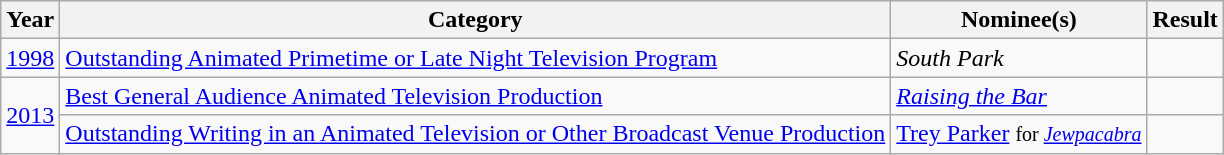<table class="wikitable">
<tr>
<th>Year</th>
<th>Category</th>
<th>Nominee(s)</th>
<th>Result</th>
</tr>
<tr>
<td><a href='#'>1998</a></td>
<td><a href='#'>Outstanding Animated Primetime or Late Night Television Program</a></td>
<td><em>South Park</em></td>
<td></td>
</tr>
<tr>
<td rowspan="2"><a href='#'>2013</a></td>
<td><a href='#'>Best General Audience Animated Television Production</a></td>
<td><em><a href='#'>Raising the Bar</a></em></td>
<td></td>
</tr>
<tr>
<td><a href='#'>Outstanding Writing in an Animated Television or Other Broadcast Venue Production</a></td>
<td><a href='#'>Trey Parker</a> <small>for <em><a href='#'>Jewpacabra</a></em></small></td>
<td></td>
</tr>
</table>
